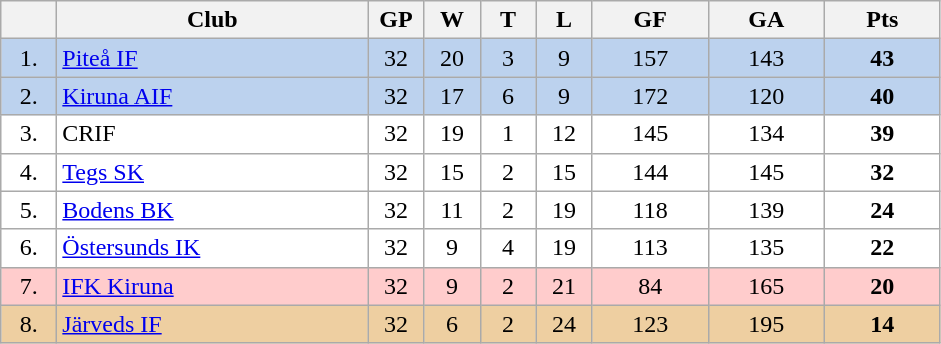<table class="wikitable">
<tr>
<th width="30"></th>
<th width="200">Club</th>
<th width="30">GP</th>
<th width="30">W</th>
<th width="30">T</th>
<th width="30">L</th>
<th width="70">GF</th>
<th width="70">GA</th>
<th width="70">Pts</th>
</tr>
<tr bgcolor="#BCD2EE" align="center">
<td>1.</td>
<td align="left"><a href='#'>Piteå IF</a></td>
<td>32</td>
<td>20</td>
<td>3</td>
<td>9</td>
<td>157</td>
<td>143</td>
<td><strong>43</strong></td>
</tr>
<tr bgcolor="#BCD2EE" align="center">
<td>2.</td>
<td align="left"><a href='#'>Kiruna AIF</a></td>
<td>32</td>
<td>17</td>
<td>6</td>
<td>9</td>
<td>172</td>
<td>120</td>
<td><strong>40</strong></td>
</tr>
<tr bgcolor="#FFFFFF" align="center">
<td>3.</td>
<td align="left">CRIF</td>
<td>32</td>
<td>19</td>
<td>1</td>
<td>12</td>
<td>145</td>
<td>134</td>
<td><strong>39</strong></td>
</tr>
<tr bgcolor="#FFFFFF" align="center">
<td>4.</td>
<td align="left"><a href='#'>Tegs SK</a></td>
<td>32</td>
<td>15</td>
<td>2</td>
<td>15</td>
<td>144</td>
<td>145</td>
<td><strong>32</strong></td>
</tr>
<tr bgcolor="#FFFFFF" align="center">
<td>5.</td>
<td align="left"><a href='#'>Bodens BK</a></td>
<td>32</td>
<td>11</td>
<td>2</td>
<td>19</td>
<td>118</td>
<td>139</td>
<td><strong>24</strong></td>
</tr>
<tr bgcolor="#FFFFFF" align="center">
<td>6.</td>
<td align="left"><a href='#'>Östersunds IK</a></td>
<td>32</td>
<td>9</td>
<td>4</td>
<td>19</td>
<td>113</td>
<td>135</td>
<td><strong>22</strong></td>
</tr>
<tr bgcolor="#FFCCCC" align="center">
<td>7.</td>
<td align="left"><a href='#'>IFK Kiruna</a></td>
<td>32</td>
<td>9</td>
<td>2</td>
<td>21</td>
<td>84</td>
<td>165</td>
<td><strong>20</strong></td>
</tr>
<tr bgcolor="#EECFA1" align="center">
<td>8.</td>
<td align="left"><a href='#'>Järveds IF</a></td>
<td>32</td>
<td>6</td>
<td>2</td>
<td>24</td>
<td>123</td>
<td>195</td>
<td><strong>14</strong></td>
</tr>
</table>
